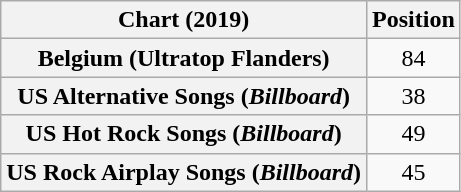<table class="wikitable sortable plainrowheaders" style="text-align:center">
<tr>
<th scope="col">Chart (2019)</th>
<th scope="col">Position</th>
</tr>
<tr>
<th scope="row">Belgium (Ultratop Flanders)</th>
<td>84</td>
</tr>
<tr>
<th scope="row">US Alternative Songs (<em>Billboard</em>)</th>
<td>38</td>
</tr>
<tr>
<th scope="row">US Hot Rock Songs (<em>Billboard</em>)</th>
<td>49</td>
</tr>
<tr>
<th scope="row">US Rock Airplay Songs (<em>Billboard</em>)</th>
<td>45</td>
</tr>
</table>
